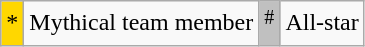<table class=wikitable>
<tr>
<td bgcolor=gold>*</td>
<td>Mythical team member</td>
<td bgcolor=silver><sup>#</sup></td>
<td>All-star</td>
</tr>
</table>
